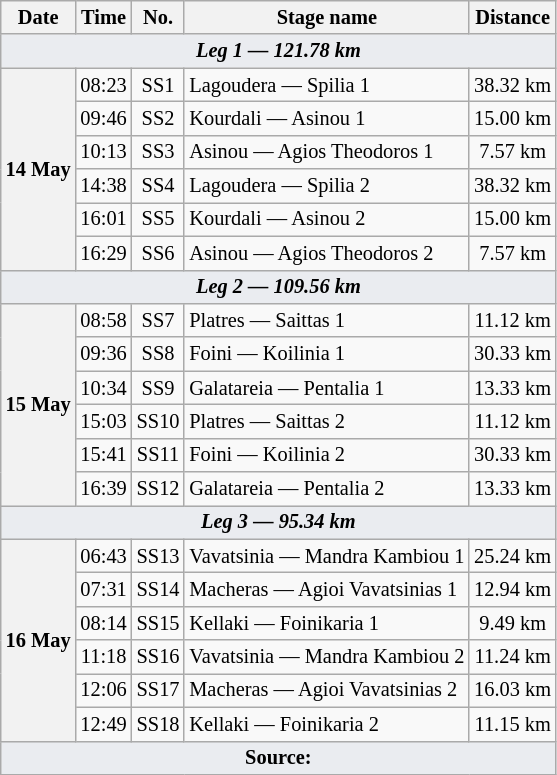<table class="wikitable" style="font-size: 85%;">
<tr>
<th>Date</th>
<th>Time</th>
<th>No.</th>
<th>Stage name</th>
<th>Distance</th>
</tr>
<tr>
<td style="background-color:#EAECF0; text-align:center" colspan="5"><strong><em>Leg 1 — 121.78 km</em></strong></td>
</tr>
<tr>
<th rowspan="6">14 May</th>
<td align="center">08:23</td>
<td align="center">SS1</td>
<td>Lagoudera — Spilia 1</td>
<td align="center">38.32 km</td>
</tr>
<tr>
<td align="center">09:46</td>
<td align="center">SS2</td>
<td>Kourdali — Asinou 1</td>
<td align="center">15.00 km</td>
</tr>
<tr>
<td align="center">10:13</td>
<td align="center">SS3</td>
<td>Asinou — Agios Theodoros 1</td>
<td align="center">7.57 km</td>
</tr>
<tr>
<td align="center">14:38</td>
<td align="center">SS4</td>
<td>Lagoudera — Spilia 2</td>
<td align="center">38.32 km</td>
</tr>
<tr>
<td align="center">16:01</td>
<td align="center">SS5</td>
<td>Kourdali — Asinou 2</td>
<td align="center">15.00 km</td>
</tr>
<tr>
<td align="center">16:29</td>
<td align="center">SS6</td>
<td>Asinou — Agios Theodoros 2</td>
<td align="center">7.57 km</td>
</tr>
<tr>
<td style="background-color:#EAECF0; text-align:center" colspan="5"><strong><em>Leg 2 — 109.56 km</em></strong></td>
</tr>
<tr>
<th rowspan="6">15 May</th>
<td align="center">08:58</td>
<td align="center">SS7</td>
<td>Platres — Saittas 1</td>
<td align="center">11.12 km</td>
</tr>
<tr>
<td align="center">09:36</td>
<td align="center">SS8</td>
<td>Foini — Koilinia 1</td>
<td align="center">30.33 km</td>
</tr>
<tr>
<td align="center">10:34</td>
<td align="center">SS9</td>
<td>Galatareia — Pentalia 1</td>
<td align="center">13.33 km</td>
</tr>
<tr>
<td align="center">15:03</td>
<td align="center">SS10</td>
<td>Platres — Saittas 2</td>
<td align="center">11.12 km</td>
</tr>
<tr>
<td align="center">15:41</td>
<td align="center">SS11</td>
<td>Foini — Koilinia 2</td>
<td align="center">30.33 km</td>
</tr>
<tr>
<td align="center">16:39</td>
<td align="center">SS12</td>
<td>Galatareia — Pentalia 2</td>
<td align="center">13.33 km</td>
</tr>
<tr>
<td style="background-color:#EAECF0; text-align:center" colspan="5"><strong><em>Leg 3 — 95.34 km</em></strong></td>
</tr>
<tr>
<th rowspan="6">16 May</th>
<td align="center">06:43</td>
<td align="center">SS13</td>
<td>Vavatsinia — Mandra Kambiou 1</td>
<td align="center">25.24 km</td>
</tr>
<tr>
<td align="center">07:31</td>
<td align="center">SS14</td>
<td>Macheras — Agioi Vavatsinias 1</td>
<td align="center">12.94 km</td>
</tr>
<tr>
<td align="center">08:14</td>
<td align="center">SS15</td>
<td>Kellaki — Foinikaria 1</td>
<td align="center">9.49 km</td>
</tr>
<tr>
<td align="center">11:18</td>
<td align="center">SS16</td>
<td>Vavatsinia — Mandra Kambiou 2</td>
<td align="center">11.24 km</td>
</tr>
<tr>
<td align="center">12:06</td>
<td align="center">SS17</td>
<td>Macheras — Agioi Vavatsinias 2</td>
<td align="center">16.03 km</td>
</tr>
<tr>
<td align="center">12:49</td>
<td align="center">SS18</td>
<td>Kellaki — Foinikaria 2</td>
<td align="center">11.15 km</td>
</tr>
<tr>
<td style="background-color:#EAECF0; text-align:center" colspan="5"><strong>Source:</strong></td>
</tr>
</table>
